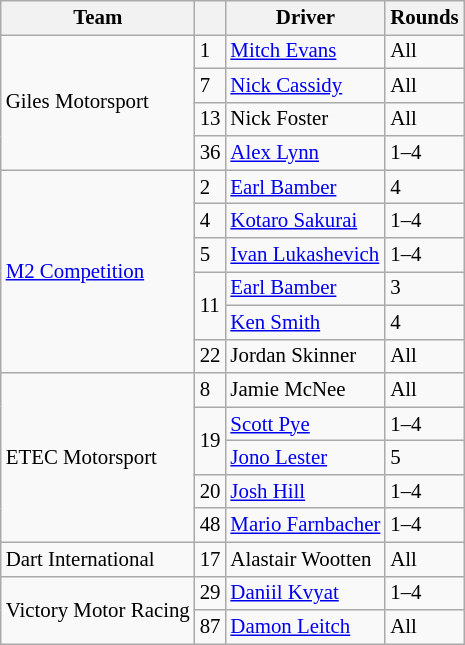<table class="wikitable" style="font-size: 87%;">
<tr>
<th>Team</th>
<th></th>
<th>Driver</th>
<th>Rounds</th>
</tr>
<tr>
<td rowspan=4>Giles Motorsport</td>
<td>1</td>
<td> <a href='#'>Mitch Evans</a></td>
<td>All</td>
</tr>
<tr>
<td>7</td>
<td> <a href='#'>Nick Cassidy</a></td>
<td>All</td>
</tr>
<tr>
<td>13</td>
<td> Nick Foster</td>
<td>All</td>
</tr>
<tr>
<td>36</td>
<td> <a href='#'>Alex Lynn</a></td>
<td>1–4</td>
</tr>
<tr>
<td rowspan=6><a href='#'>M2 Competition</a></td>
<td>2</td>
<td> <a href='#'>Earl Bamber</a></td>
<td>4</td>
</tr>
<tr>
<td>4</td>
<td> <a href='#'>Kotaro Sakurai</a></td>
<td>1–4</td>
</tr>
<tr>
<td>5</td>
<td> <a href='#'>Ivan Lukashevich</a></td>
<td>1–4</td>
</tr>
<tr>
<td rowspan=2>11</td>
<td> <a href='#'>Earl Bamber</a></td>
<td>3</td>
</tr>
<tr>
<td> <a href='#'>Ken Smith</a></td>
<td>4</td>
</tr>
<tr>
<td>22</td>
<td> Jordan Skinner</td>
<td>All</td>
</tr>
<tr>
<td rowspan=5>ETEC Motorsport</td>
<td>8</td>
<td> Jamie McNee</td>
<td>All</td>
</tr>
<tr>
<td rowspan=2>19</td>
<td> <a href='#'>Scott Pye</a></td>
<td>1–4</td>
</tr>
<tr>
<td> <a href='#'>Jono Lester</a></td>
<td>5</td>
</tr>
<tr>
<td>20</td>
<td> <a href='#'>Josh Hill</a></td>
<td>1–4</td>
</tr>
<tr>
<td>48</td>
<td> <a href='#'>Mario Farnbacher</a></td>
<td>1–4</td>
</tr>
<tr>
<td>Dart International</td>
<td>17</td>
<td> Alastair Wootten</td>
<td>All</td>
</tr>
<tr>
<td rowspan=2>Victory Motor Racing</td>
<td>29</td>
<td> <a href='#'>Daniil Kvyat</a></td>
<td>1–4</td>
</tr>
<tr>
<td>87</td>
<td> <a href='#'>Damon Leitch</a></td>
<td>All</td>
</tr>
</table>
